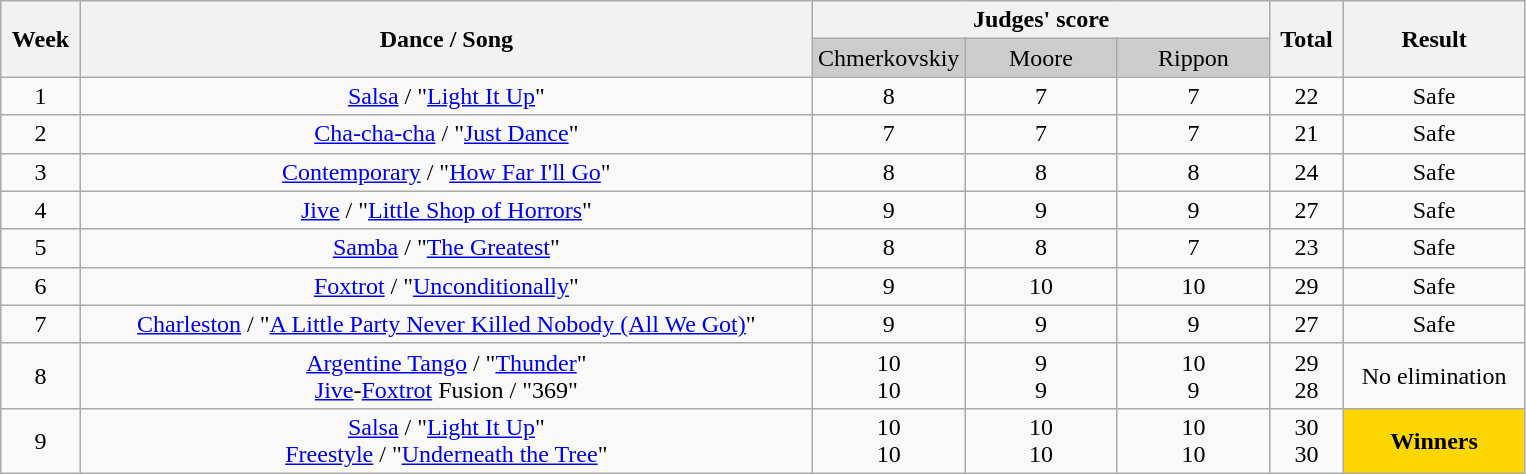<table class="wikitable" style="text-align:center;">
<tr style="text-align:center;">
<th rowspan="2" bgcolor="#CCCCCC" align="Center">Week</th>
<th rowspan="2" bgcolor="#CCCCCC" align="Center">Dance / Song</th>
<th colspan="3" bgcolor="#CCCCCC" align="Center">Judges' score</th>
<th rowspan="2">Total</th>
<th rowspan="2" bgcolor="#CCCCCC" align="Center">Result</th>
</tr>
<tr>
<td bgcolor="#CCCCCC" width="10%" align="center">Chmerkovskiy</td>
<td bgcolor="#CCCCCC" width="10%" align="center">Moore</td>
<td bgcolor="#CCCCCC" width="10%" align="center">Rippon</td>
</tr>
<tr>
<td>1</td>
<td><a href='#'>Salsa</a> / "<a href='#'>Light It Up</a>"</td>
<td>8</td>
<td>7</td>
<td>7</td>
<td>22</td>
<td>Safe</td>
</tr>
<tr>
<td>2</td>
<td><a href='#'>Cha-cha-cha</a> / "<a href='#'>Just Dance</a>"</td>
<td>7</td>
<td>7</td>
<td>7</td>
<td>21</td>
<td>Safe</td>
</tr>
<tr>
<td>3</td>
<td><a href='#'>Contemporary</a> / "<a href='#'>How Far I'll Go</a>"</td>
<td>8</td>
<td>8</td>
<td>8</td>
<td>24</td>
<td>Safe</td>
</tr>
<tr>
<td>4</td>
<td><a href='#'>Jive</a> / "<a href='#'>Little Shop of Horrors</a>"</td>
<td>9</td>
<td>9</td>
<td>9</td>
<td>27</td>
<td>Safe</td>
</tr>
<tr>
<td>5</td>
<td><a href='#'>Samba</a> / "<a href='#'>The Greatest</a>"</td>
<td>8</td>
<td>8</td>
<td>7</td>
<td>23</td>
<td>Safe</td>
</tr>
<tr>
<td>6</td>
<td><a href='#'>Foxtrot</a> / "<a href='#'>Unconditionally</a>"</td>
<td>9</td>
<td>10</td>
<td>10</td>
<td>29</td>
<td>Safe</td>
</tr>
<tr>
<td>7</td>
<td><a href='#'>Charleston</a> / "<a href='#'>A Little Party Never Killed Nobody (All We Got)</a>"</td>
<td>9</td>
<td>9</td>
<td>9</td>
<td>27</td>
<td>Safe</td>
</tr>
<tr>
<td>8</td>
<td><a href='#'>Argentine Tango</a> / "<a href='#'>Thunder</a>"<br><a href='#'>Jive</a>-<a href='#'>Foxtrot</a> Fusion / "369"</td>
<td>10<br>10</td>
<td>9<br>9</td>
<td>10<br>9</td>
<td>29<br>28</td>
<td>No elimination</td>
</tr>
<tr>
<td>9</td>
<td><a href='#'>Salsa</a> / "<a href='#'>Light It Up</a>"<br><a href='#'>Freestyle</a> / "<a href='#'>Underneath the Tree</a>"</td>
<td>10<br>10</td>
<td>10<br>10</td>
<td>10<br>10</td>
<td>30<br>30</td>
<th style="background:gold;">Winners</th>
</tr>
</table>
